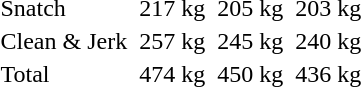<table>
<tr>
<td>Snatch</td>
<td></td>
<td>217 kg</td>
<td></td>
<td>205 kg</td>
<td></td>
<td>203 kg</td>
</tr>
<tr>
<td>Clean & Jerk</td>
<td></td>
<td>257 kg</td>
<td></td>
<td>245 kg</td>
<td></td>
<td>240 kg</td>
</tr>
<tr>
<td>Total</td>
<td></td>
<td>474 kg</td>
<td></td>
<td>450 kg</td>
<td></td>
<td>436 kg</td>
</tr>
</table>
